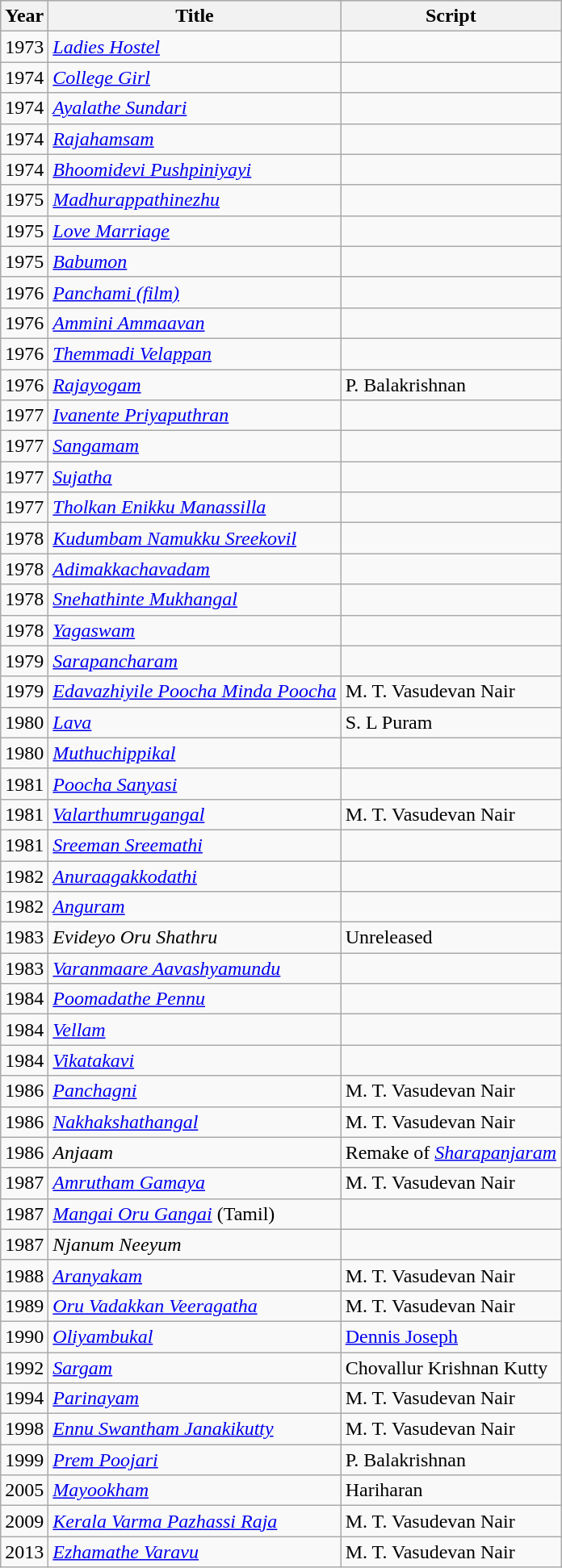<table class="wikitable">
<tr style="background:#ccc; text-align:center;">
<th>Year</th>
<th>Title</th>
<th>Script</th>
</tr>
<tr>
<td>1973</td>
<td><em><a href='#'>Ladies Hostel</a></em></td>
<td></td>
</tr>
<tr>
<td>1974</td>
<td><em><a href='#'>College Girl</a></em></td>
<td></td>
</tr>
<tr>
<td>1974</td>
<td><em><a href='#'>Ayalathe Sundari</a></em></td>
<td></td>
</tr>
<tr>
<td>1974</td>
<td><em><a href='#'>Rajahamsam</a></em></td>
<td></td>
</tr>
<tr>
<td>1974</td>
<td><em><a href='#'>Bhoomidevi Pushpiniyayi</a></em></td>
<td></td>
</tr>
<tr>
<td>1975</td>
<td><em><a href='#'>Madhurappathinezhu</a></em></td>
<td></td>
</tr>
<tr>
<td>1975</td>
<td><em><a href='#'>Love Marriage</a></em></td>
<td></td>
</tr>
<tr>
<td>1975</td>
<td><em><a href='#'>Babumon</a></em></td>
<td></td>
</tr>
<tr>
<td>1976</td>
<td><em><a href='#'>Panchami (film)</a></em></td>
<td></td>
</tr>
<tr>
<td>1976</td>
<td><em><a href='#'>Ammini Ammaavan</a></em></td>
<td></td>
</tr>
<tr>
<td>1976</td>
<td><em><a href='#'>Themmadi Velappan</a></em></td>
<td></td>
</tr>
<tr>
<td>1976</td>
<td><em><a href='#'>Rajayogam</a></em></td>
<td>P. Balakrishnan</td>
</tr>
<tr>
<td>1977</td>
<td><em><a href='#'>Ivanente Priyaputhran</a></em></td>
<td></td>
</tr>
<tr>
<td>1977</td>
<td><em><a href='#'>Sangamam</a></em></td>
<td></td>
</tr>
<tr>
<td>1977</td>
<td><em><a href='#'>Sujatha</a></em></td>
<td></td>
</tr>
<tr>
<td>1977</td>
<td><em><a href='#'>Tholkan Enikku Manassilla</a></em></td>
<td></td>
</tr>
<tr>
<td>1978</td>
<td><em><a href='#'>Kudumbam Namukku Sreekovil</a></em></td>
<td></td>
</tr>
<tr>
<td>1978</td>
<td><em><a href='#'>Adimakkachavadam</a></em></td>
<td></td>
</tr>
<tr>
<td>1978</td>
<td><em><a href='#'>Snehathinte Mukhangal</a></em></td>
<td></td>
</tr>
<tr>
<td>1978</td>
<td><em><a href='#'>Yagaswam</a></em></td>
<td></td>
</tr>
<tr>
<td>1979</td>
<td><em><a href='#'>Sarapancharam</a></em></td>
<td></td>
</tr>
<tr>
<td>1979</td>
<td><em><a href='#'>Edavazhiyile Poocha Minda Poocha</a></em></td>
<td>M. T. Vasudevan Nair</td>
</tr>
<tr>
<td>1980</td>
<td><em><a href='#'>Lava</a></em></td>
<td>S. L Puram</td>
</tr>
<tr>
<td>1980</td>
<td><em><a href='#'>Muthuchippikal</a></em></td>
<td></td>
</tr>
<tr>
<td>1981</td>
<td><em><a href='#'>Poocha Sanyasi</a></em></td>
<td></td>
</tr>
<tr>
<td>1981</td>
<td><em><a href='#'>Valarthumrugangal</a></em></td>
<td>M. T. Vasudevan Nair</td>
</tr>
<tr>
<td>1981</td>
<td><em><a href='#'>Sreeman Sreemathi</a></em></td>
<td></td>
</tr>
<tr>
<td>1982</td>
<td><em><a href='#'>Anuraagakkodathi</a></em></td>
<td></td>
</tr>
<tr>
<td>1982</td>
<td><em><a href='#'>Anguram</a></em></td>
<td></td>
</tr>
<tr>
<td>1983</td>
<td><em>Evideyo Oru Shathru</em></td>
<td>Unreleased</td>
</tr>
<tr>
<td>1983</td>
<td><em><a href='#'>Varanmaare Aavashyamundu</a></em></td>
<td></td>
</tr>
<tr>
<td>1984</td>
<td><em><a href='#'>Poomadathe Pennu</a></em></td>
<td></td>
</tr>
<tr>
<td>1984</td>
<td><em><a href='#'>Vellam</a></em></td>
<td></td>
</tr>
<tr>
<td>1984</td>
<td><em><a href='#'>Vikatakavi</a></em></td>
<td></td>
</tr>
<tr>
<td>1986</td>
<td><em><a href='#'>Panchagni</a></em></td>
<td>M. T. Vasudevan Nair</td>
</tr>
<tr>
<td>1986</td>
<td><em><a href='#'>Nakhakshathangal</a></em></td>
<td>M. T. Vasudevan Nair</td>
</tr>
<tr>
<td>1986</td>
<td><em>Anjaam</em></td>
<td>Remake of <em><a href='#'>Sharapanjaram</a></em></td>
</tr>
<tr>
<td>1987</td>
<td><em><a href='#'>Amrutham Gamaya</a></em></td>
<td>M. T. Vasudevan Nair</td>
</tr>
<tr>
<td>1987</td>
<td><em><a href='#'>Mangai Oru Gangai</a></em> (Tamil)</td>
<td></td>
</tr>
<tr>
<td>1987</td>
<td><em>Njanum Neeyum</em></td>
<td></td>
</tr>
<tr>
<td>1988</td>
<td><em><a href='#'>Aranyakam</a></em></td>
<td>M. T. Vasudevan Nair</td>
</tr>
<tr>
<td>1989</td>
<td><em><a href='#'>Oru Vadakkan Veeragatha</a></em></td>
<td>M. T. Vasudevan Nair</td>
</tr>
<tr>
<td>1990</td>
<td><em><a href='#'>Oliyambukal</a></em></td>
<td><a href='#'>Dennis Joseph</a></td>
</tr>
<tr>
<td>1992</td>
<td><em><a href='#'>Sargam</a></em></td>
<td>Chovallur Krishnan Kutty</td>
</tr>
<tr>
<td>1994</td>
<td><em><a href='#'>Parinayam</a></em></td>
<td>M. T. Vasudevan Nair</td>
</tr>
<tr>
<td>1998</td>
<td><em><a href='#'>Ennu Swantham Janakikutty</a></em></td>
<td>M. T. Vasudevan Nair</td>
</tr>
<tr>
<td>1999</td>
<td><em><a href='#'>Prem Poojari</a></em></td>
<td>P. Balakrishnan</td>
</tr>
<tr>
<td>2005</td>
<td><em><a href='#'>Mayookham</a></em></td>
<td>Hariharan</td>
</tr>
<tr>
<td>2009</td>
<td><em><a href='#'>Kerala Varma Pazhassi Raja</a></em></td>
<td>M. T. Vasudevan Nair</td>
</tr>
<tr>
<td>2013</td>
<td><em><a href='#'>Ezhamathe Varavu</a></em></td>
<td>M. T. Vasudevan Nair</td>
</tr>
</table>
